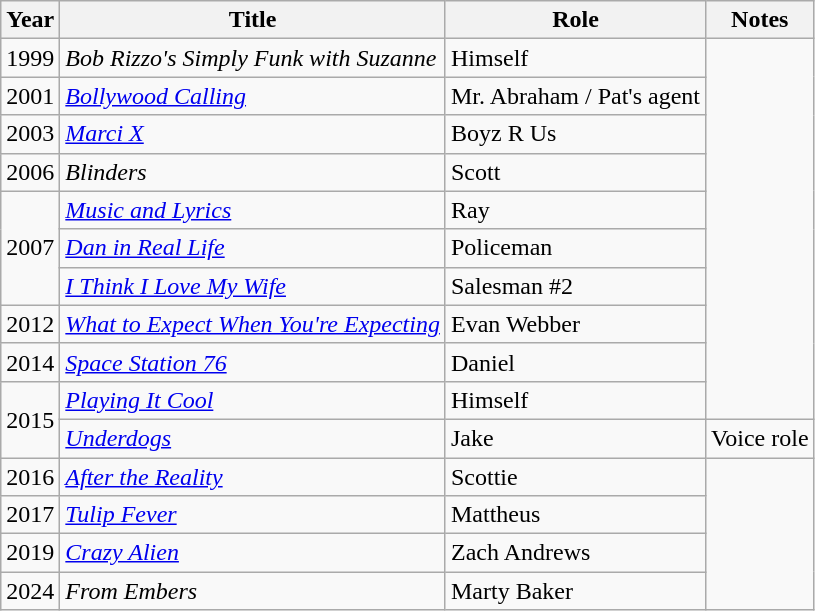<table class="wikitable sortable">
<tr>
<th>Year</th>
<th>Title</th>
<th>Role</th>
<th class="unsortable">Notes</th>
</tr>
<tr>
<td>1999</td>
<td><em>Bob Rizzo's Simply Funk with Suzanne</em></td>
<td>Himself</td>
<td rowspan="10"></td>
</tr>
<tr>
<td>2001</td>
<td><em><a href='#'>Bollywood Calling</a></em></td>
<td>Mr. Abraham / Pat's agent</td>
</tr>
<tr>
<td>2003</td>
<td><em><a href='#'>Marci X</a></em></td>
<td>Boyz R Us</td>
</tr>
<tr>
<td>2006</td>
<td><em>Blinders</em></td>
<td>Scott</td>
</tr>
<tr>
<td rowspan="3">2007</td>
<td><em><a href='#'>Music and Lyrics</a></em></td>
<td>Ray</td>
</tr>
<tr>
<td><em><a href='#'>Dan in Real Life</a></em></td>
<td>Policeman</td>
</tr>
<tr>
<td><em><a href='#'>I Think I Love My Wife</a></em></td>
<td>Salesman #2</td>
</tr>
<tr>
<td>2012</td>
<td><em><a href='#'>What to Expect When You're Expecting</a></em></td>
<td>Evan Webber</td>
</tr>
<tr>
<td>2014</td>
<td><em><a href='#'>Space Station 76</a></em></td>
<td>Daniel</td>
</tr>
<tr>
<td rowspan="2">2015</td>
<td><em><a href='#'>Playing It Cool</a></em></td>
<td>Himself</td>
</tr>
<tr>
<td><em><a href='#'>Underdogs</a></em></td>
<td>Jake</td>
<td>Voice role</td>
</tr>
<tr>
<td>2016</td>
<td><em><a href='#'>After the Reality</a></em></td>
<td>Scottie</td>
<td rowspan="4"></td>
</tr>
<tr>
<td>2017</td>
<td><em><a href='#'>Tulip Fever</a></em></td>
<td>Mattheus</td>
</tr>
<tr>
<td>2019</td>
<td><em><a href='#'>Crazy Alien</a></em></td>
<td>Zach Andrews</td>
</tr>
<tr>
<td>2024</td>
<td><em>From Embers</em></td>
<td>Marty Baker</td>
</tr>
</table>
